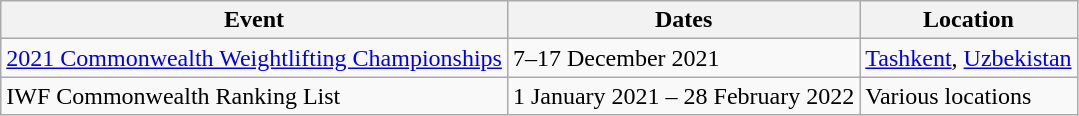<table class="wikitable">
<tr>
<th>Event</th>
<th>Dates</th>
<th>Location</th>
</tr>
<tr>
<td><a href='#'>2021 Commonwealth Weightlifting Championships</a></td>
<td>7–17 December 2021</td>
<td> <a href='#'>Tashkent</a>, <a href='#'>Uzbekistan</a></td>
</tr>
<tr>
<td>IWF Commonwealth Ranking List</td>
<td>1 January 2021 – 28 February 2022</td>
<td>Various locations</td>
</tr>
</table>
